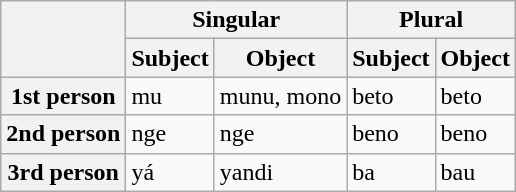<table class="wikitable">
<tr>
<th rowspan=2></th>
<th colspan=2>Singular</th>
<th colspan=2>Plural</th>
</tr>
<tr>
<th>Subject</th>
<th>Object</th>
<th>Subject</th>
<th>Object</th>
</tr>
<tr>
<th>1st person</th>
<td>mu</td>
<td>munu, mono</td>
<td>beto</td>
<td>beto</td>
</tr>
<tr>
<th>2nd person</th>
<td>nge</td>
<td>nge</td>
<td>beno</td>
<td>beno</td>
</tr>
<tr>
<th>3rd person</th>
<td>yá</td>
<td>yandi</td>
<td>ba</td>
<td>bau</td>
</tr>
</table>
